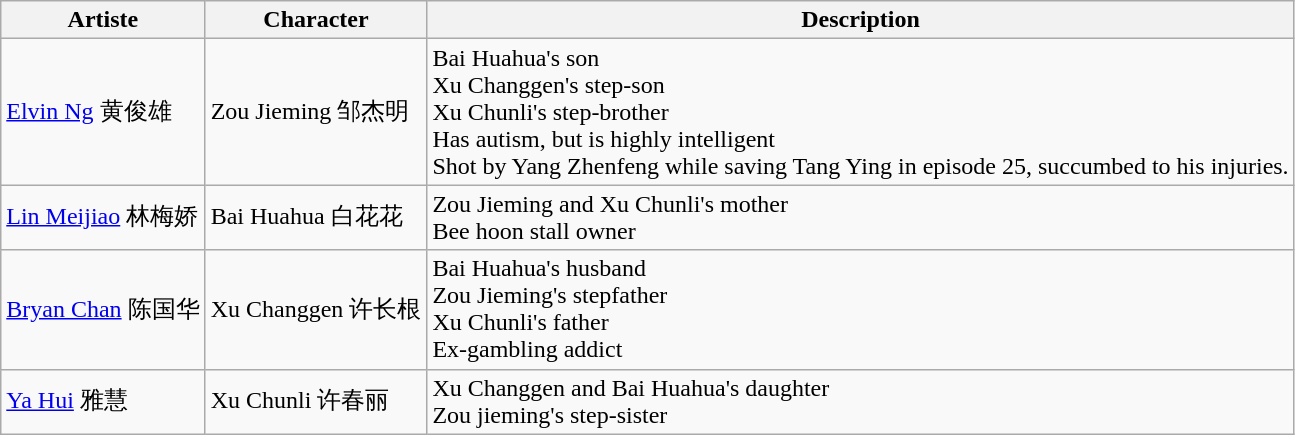<table class="wikitable">
<tr>
<th>Artiste</th>
<th>Character</th>
<th>Description</th>
</tr>
<tr>
<td><a href='#'>Elvin Ng</a> 黄俊雄</td>
<td>Zou Jieming 邹杰明</td>
<td>Bai Huahua's son <br> Xu Changgen's step-son <br> Xu Chunli's step-brother <br> Has autism, but is highly intelligent<br>Shot by Yang Zhenfeng while saving Tang Ying in episode 25, succumbed to his injuries.</td>
</tr>
<tr>
<td><a href='#'>Lin Meijiao</a> 林梅娇</td>
<td>Bai Huahua 白花花</td>
<td>Zou Jieming and Xu Chunli's mother <br> Bee hoon stall owner</td>
</tr>
<tr>
<td><a href='#'>Bryan Chan</a> 陈国华</td>
<td>Xu Changgen 许长根</td>
<td>Bai Huahua's husband <br> Zou Jieming's stepfather<br>Xu Chunli's father <br> Ex-gambling addict</td>
</tr>
<tr>
<td><a href='#'>Ya Hui</a> 雅慧</td>
<td>Xu Chunli 许春丽</td>
<td>Xu Changgen and Bai Huahua's daughter <br> Zou jieming's step-sister</td>
</tr>
</table>
